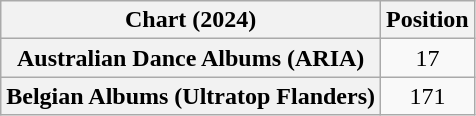<table class="wikitable sortable plainrowheaders" style="text-align:center">
<tr>
<th scope="col">Chart (2024)</th>
<th scope="col">Position</th>
</tr>
<tr>
<th scope="row">Australian Dance Albums (ARIA)</th>
<td>17</td>
</tr>
<tr>
<th scope="row">Belgian Albums (Ultratop Flanders)</th>
<td>171</td>
</tr>
</table>
